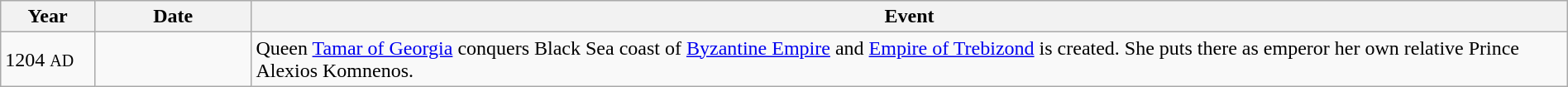<table class="wikitable" width="100%">
<tr>
<th style="width:6%">Year</th>
<th style="width:10%">Date</th>
<th>Event</th>
</tr>
<tr>
<td>1204 <small>AD</small></td>
<td></td>
<td>Queen <a href='#'>Tamar of Georgia</a> conquers Black Sea coast of <a href='#'>Byzantine Empire</a> and <a href='#'>Empire of Trebizond</a> is created. She puts there as emperor her own relative Prince Alexios Komnenos.</td>
</tr>
</table>
